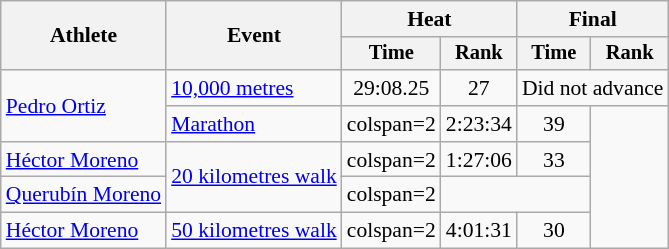<table class=wikitable style="font-size:90%; text-align:center">
<tr>
<th rowspan=2>Athlete</th>
<th rowspan=2>Event</th>
<th colspan=2>Heat</th>
<th colspan=2>Final</th>
</tr>
<tr style=font-size:95%>
<th>Time</th>
<th>Rank</th>
<th>Time</th>
<th>Rank</th>
</tr>
<tr align=center>
<td align=left rowspan=2><a href='#'>Pedro Ortiz</a></td>
<td align=left><a href='#'>10,000 metres</a></td>
<td>29:08.25</td>
<td>27</td>
<td colspan=2>Did not advance</td>
</tr>
<tr align=center>
<td align=left><a href='#'>Marathon</a></td>
<td>colspan=2</td>
<td>2:23:34</td>
<td>39</td>
</tr>
<tr align=center>
<td align=left><a href='#'>Héctor Moreno</a></td>
<td align=left rowspan=2><a href='#'>20 kilometres walk</a></td>
<td>colspan=2</td>
<td>1:27:06</td>
<td>33</td>
</tr>
<tr align=center>
<td align=left><a href='#'>Querubín Moreno</a></td>
<td>colspan=2</td>
<td colspan=2></td>
</tr>
<tr align=center>
<td align=left><a href='#'>Héctor Moreno</a></td>
<td align=left><a href='#'>50 kilometres walk</a></td>
<td>colspan=2</td>
<td>4:01:31</td>
<td>30</td>
</tr>
</table>
